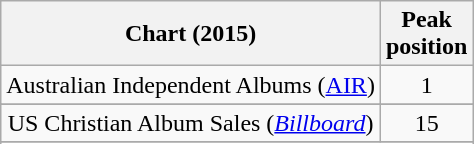<table class="wikitable sortable plainrowheaders" style="text-align:center">
<tr>
<th scope="col">Chart (2015)</th>
<th scope="col">Peak<br> position</th>
</tr>
<tr>
<td>Australian Independent Albums (<a href='#'>AIR</a>)</td>
<td align="center">1</td>
</tr>
<tr>
</tr>
<tr>
</tr>
<tr>
<td>US Christian Album Sales (<em><a href='#'>Billboard</a></em>)</td>
<td align="center">15</td>
</tr>
<tr>
</tr>
<tr>
</tr>
</table>
